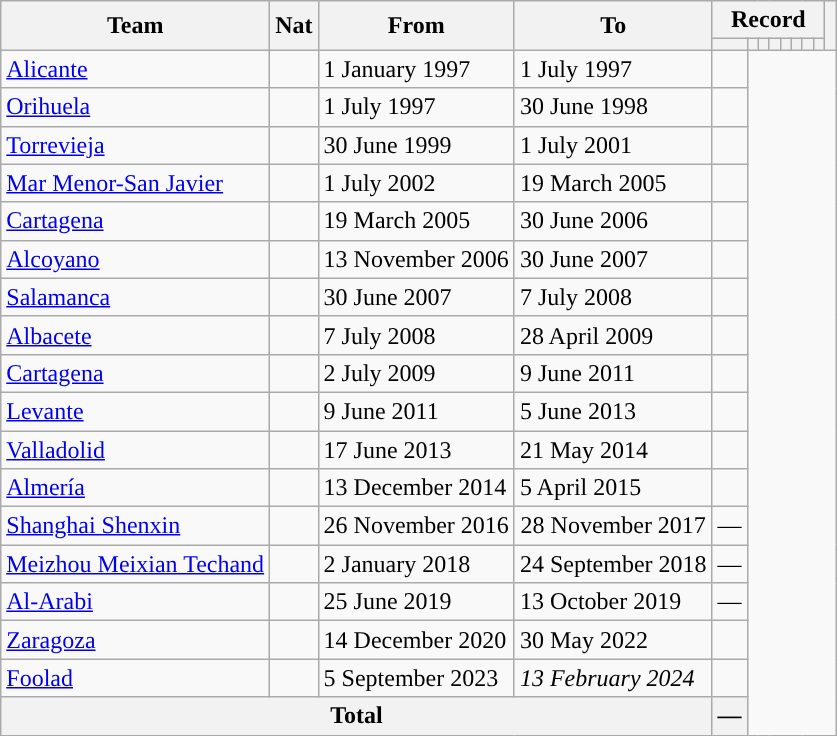<table class="wikitable" style="text-align: center">
<tr>
<th rowspan="2">Team</th>
<th rowspan="2">Nat</th>
<th rowspan="2">From</th>
<th rowspan="2">To</th>
<th colspan="8">Record</th>
<th rowspan=2></th>
</tr>
<tr>
<th></th>
<th></th>
<th></th>
<th></th>
<th></th>
<th></th>
<th></th>
<th></th>
</tr>
<tr>
<td align="left"><a href='#'>Alicante</a></td>
<td></td>
<td align="left">1 January 1997</td>
<td align="left">1 July 1997<br></td>
<td></td>
</tr>
<tr>
<td align="left"><a href='#'>Orihuela</a></td>
<td></td>
<td align="left">1 July 1997</td>
<td align="left">30 June 1998<br></td>
<td></td>
</tr>
<tr>
<td align="left"><a href='#'>Torrevieja</a></td>
<td></td>
<td align="left">30 June 1999</td>
<td align="left">1 July 2001<br></td>
<td></td>
</tr>
<tr>
<td align="left"><a href='#'>Mar Menor-San Javier</a></td>
<td></td>
<td align="left">1 July 2002</td>
<td align="left">19 March 2005<br></td>
<td></td>
</tr>
<tr>
<td align="left"><a href='#'>Cartagena</a></td>
<td></td>
<td align="left">19 March 2005</td>
<td align="left">30 June 2006<br></td>
<td></td>
</tr>
<tr>
<td align="left"><a href='#'>Alcoyano</a></td>
<td></td>
<td align="left">13 November 2006</td>
<td align="left">30 June 2007<br></td>
<td></td>
</tr>
<tr>
<td align="left"><a href='#'>Salamanca</a></td>
<td></td>
<td align="left">30 June 2007</td>
<td align="left">7 July 2008<br></td>
<td></td>
</tr>
<tr>
<td align="left"><a href='#'>Albacete</a></td>
<td></td>
<td align="left">7 July 2008</td>
<td align="left">28 April 2009<br></td>
<td></td>
</tr>
<tr>
<td align="left"><a href='#'>Cartagena</a></td>
<td></td>
<td align="left">2 July 2009</td>
<td align="left">9 June 2011<br></td>
<td></td>
</tr>
<tr>
<td align="left"><a href='#'>Levante</a></td>
<td></td>
<td align="left">9 June 2011</td>
<td align="left">5 June 2013<br></td>
<td></td>
</tr>
<tr>
<td align="left"><a href='#'>Valladolid</a></td>
<td></td>
<td align="left">17 June 2013</td>
<td align="left">21 May 2014<br></td>
<td></td>
</tr>
<tr>
<td align="left"><a href='#'>Almería</a></td>
<td></td>
<td align="left">13 December 2014</td>
<td align="left">5 April 2015<br></td>
<td></td>
</tr>
<tr>
<td align="left"><a href='#'>Shanghai Shenxin</a></td>
<td></td>
<td align="left">26 November 2016</td>
<td alogn="left">28 November 2017<br></td>
<td>—</td>
</tr>
<tr>
<td align="left"><a href='#'>Meizhou Meixian Techand</a></td>
<td></td>
<td align="left">2 January 2018</td>
<td align="left">24 September 2018<br></td>
<td>—</td>
</tr>
<tr>
<td align="left"><a href='#'>Al-Arabi</a></td>
<td></td>
<td align="left">25 June 2019</td>
<td align="left">13 October 2019<br></td>
<td>—</td>
</tr>
<tr>
<td align="left"><a href='#'>Zaragoza</a></td>
<td></td>
<td align="left">14 December 2020</td>
<td align="left">30 May 2022<br></td>
<td></td>
</tr>
<tr>
<td align="left"><a href='#'>Foolad</a></td>
<td></td>
<td align="left">5 September 2023</td>
<td align="left"><em>13 February 2024</em><br></td>
<td></td>
</tr>
<tr>
<th colspan="4">Total<br></th>
<th>—</th>
</tr>
</table>
